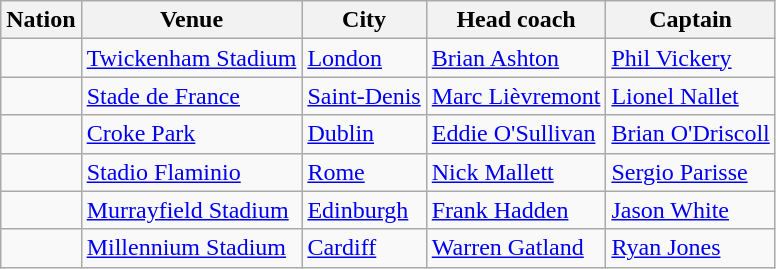<table class="wikitable">
<tr>
<th>Nation</th>
<th>Venue</th>
<th>City</th>
<th>Head coach</th>
<th>Captain</th>
</tr>
<tr>
<td></td>
<td><a href='#'>Twickenham Stadium</a></td>
<td><a href='#'>London</a></td>
<td> <a href='#'>Brian Ashton</a></td>
<td><a href='#'>Phil Vickery</a></td>
</tr>
<tr>
<td></td>
<td><a href='#'>Stade de France</a></td>
<td><a href='#'>Saint-Denis</a></td>
<td> <a href='#'>Marc Lièvremont</a></td>
<td><a href='#'>Lionel Nallet</a></td>
</tr>
<tr>
<td></td>
<td><a href='#'>Croke Park</a></td>
<td><a href='#'>Dublin</a></td>
<td> <a href='#'>Eddie O'Sullivan</a></td>
<td><a href='#'>Brian O'Driscoll</a></td>
</tr>
<tr>
<td></td>
<td><a href='#'>Stadio Flaminio</a></td>
<td><a href='#'>Rome</a></td>
<td> <a href='#'>Nick Mallett</a></td>
<td><a href='#'>Sergio Parisse</a></td>
</tr>
<tr>
<td></td>
<td><a href='#'>Murrayfield Stadium</a></td>
<td><a href='#'>Edinburgh</a></td>
<td> <a href='#'>Frank Hadden</a></td>
<td><a href='#'>Jason White</a></td>
</tr>
<tr>
<td></td>
<td><a href='#'>Millennium Stadium</a></td>
<td><a href='#'>Cardiff</a></td>
<td> <a href='#'>Warren Gatland</a></td>
<td><a href='#'>Ryan Jones</a></td>
</tr>
</table>
